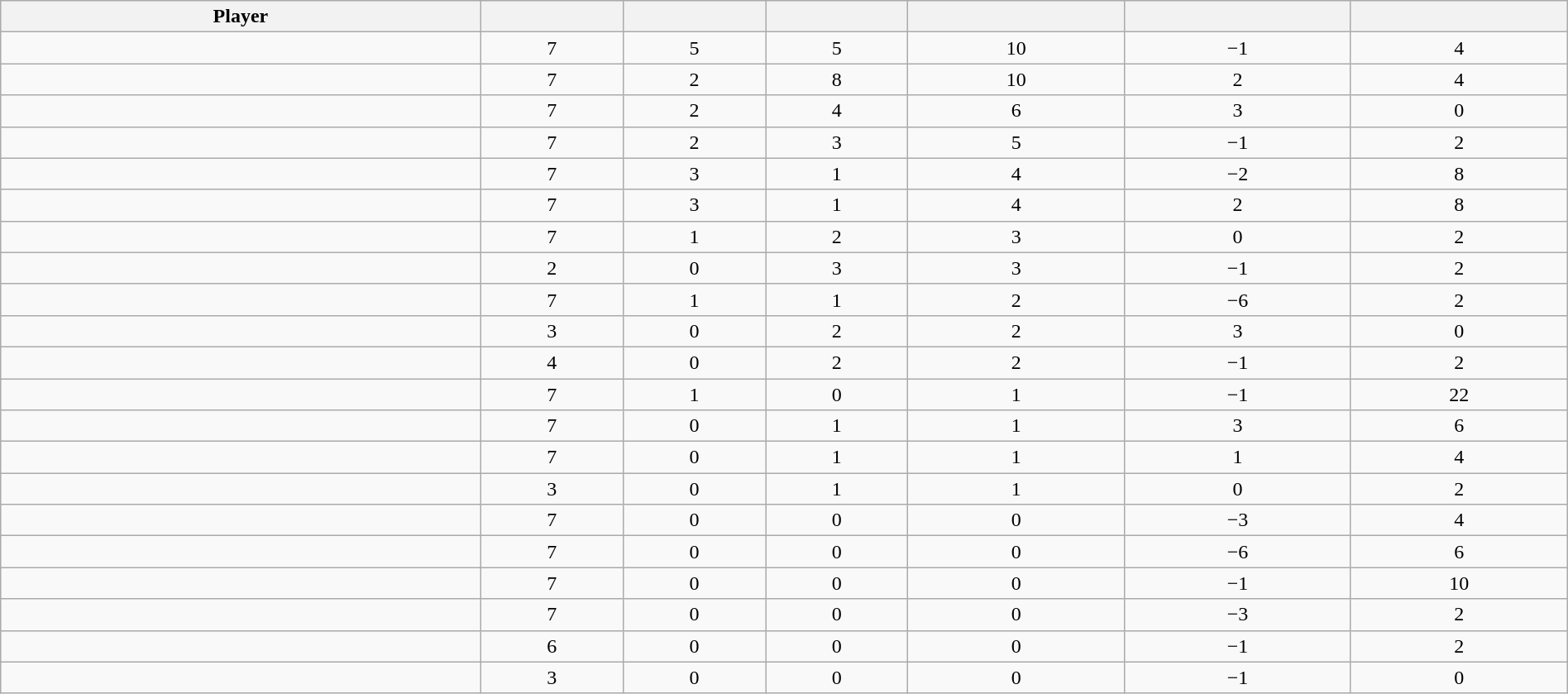<table class="wikitable sortable" style="width:100%; text-align:center;">
<tr>
<th>Player</th>
<th></th>
<th></th>
<th></th>
<th></th>
<th data-sort-type="number"></th>
<th></th>
</tr>
<tr>
<td></td>
<td>7</td>
<td>5</td>
<td>5</td>
<td>10</td>
<td>−1</td>
<td>4</td>
</tr>
<tr>
<td></td>
<td>7</td>
<td>2</td>
<td>8</td>
<td>10</td>
<td>2</td>
<td>4</td>
</tr>
<tr>
<td></td>
<td>7</td>
<td>2</td>
<td>4</td>
<td>6</td>
<td>3</td>
<td>0</td>
</tr>
<tr>
<td></td>
<td>7</td>
<td>2</td>
<td>3</td>
<td>5</td>
<td>−1</td>
<td>2</td>
</tr>
<tr>
<td></td>
<td>7</td>
<td>3</td>
<td>1</td>
<td>4</td>
<td>−2</td>
<td>8</td>
</tr>
<tr>
<td></td>
<td>7</td>
<td>3</td>
<td>1</td>
<td>4</td>
<td>2</td>
<td>8</td>
</tr>
<tr>
<td></td>
<td>7</td>
<td>1</td>
<td>2</td>
<td>3</td>
<td>0</td>
<td>2</td>
</tr>
<tr>
<td></td>
<td>2</td>
<td>0</td>
<td>3</td>
<td>3</td>
<td>−1</td>
<td>2</td>
</tr>
<tr>
<td></td>
<td>7</td>
<td>1</td>
<td>1</td>
<td>2</td>
<td>−6</td>
<td>2</td>
</tr>
<tr>
<td></td>
<td>3</td>
<td>0</td>
<td>2</td>
<td>2</td>
<td>3</td>
<td>0</td>
</tr>
<tr>
<td></td>
<td>4</td>
<td>0</td>
<td>2</td>
<td>2</td>
<td>−1</td>
<td>2</td>
</tr>
<tr>
<td></td>
<td>7</td>
<td>1</td>
<td>0</td>
<td>1</td>
<td>−1</td>
<td>22</td>
</tr>
<tr>
<td></td>
<td>7</td>
<td>0</td>
<td>1</td>
<td>1</td>
<td>3</td>
<td>6</td>
</tr>
<tr>
<td></td>
<td>7</td>
<td>0</td>
<td>1</td>
<td>1</td>
<td>1</td>
<td>4</td>
</tr>
<tr>
<td></td>
<td>3</td>
<td>0</td>
<td>1</td>
<td>1</td>
<td>0</td>
<td>2</td>
</tr>
<tr>
<td></td>
<td>7</td>
<td>0</td>
<td>0</td>
<td>0</td>
<td>−3</td>
<td>4</td>
</tr>
<tr>
<td></td>
<td>7</td>
<td>0</td>
<td>0</td>
<td>0</td>
<td>−6</td>
<td>6</td>
</tr>
<tr>
<td></td>
<td>7</td>
<td>0</td>
<td>0</td>
<td>0</td>
<td>−1</td>
<td>10</td>
</tr>
<tr>
<td></td>
<td>7</td>
<td>0</td>
<td>0</td>
<td>0</td>
<td>−3</td>
<td>2</td>
</tr>
<tr>
<td></td>
<td>6</td>
<td>0</td>
<td>0</td>
<td>0</td>
<td>−1</td>
<td>2</td>
</tr>
<tr>
<td></td>
<td>3</td>
<td>0</td>
<td>0</td>
<td>0</td>
<td>−1</td>
<td>0</td>
</tr>
</table>
